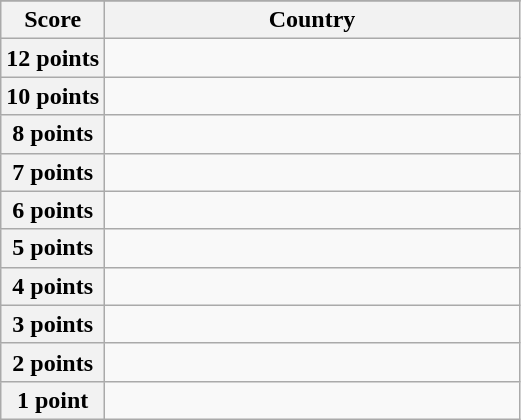<table class="wikitable">
<tr>
</tr>
<tr>
<th scope="col" width="20%">Score</th>
<th scope="col">Country</th>
</tr>
<tr>
<th scope="row">12 points</th>
<td></td>
</tr>
<tr>
<th scope="row">10 points</th>
<td></td>
</tr>
<tr>
<th scope="row">8 points</th>
<td></td>
</tr>
<tr>
<th scope="row">7 points</th>
<td></td>
</tr>
<tr>
<th scope="row">6 points</th>
<td></td>
</tr>
<tr>
<th scope="row">5 points</th>
<td></td>
</tr>
<tr>
<th scope="row">4 points</th>
<td></td>
</tr>
<tr>
<th scope="row">3 points</th>
<td></td>
</tr>
<tr>
<th scope="row">2 points</th>
<td></td>
</tr>
<tr>
<th scope="row">1 point</th>
<td></td>
</tr>
</table>
